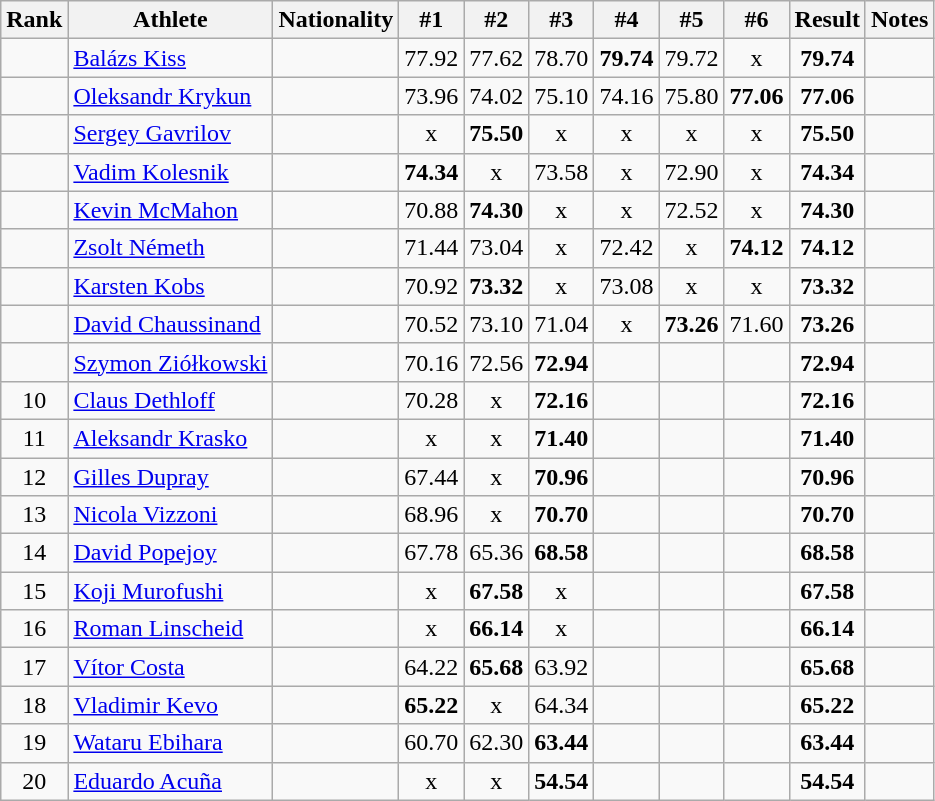<table class="wikitable sortable" style="text-align:center">
<tr>
<th>Rank</th>
<th>Athlete</th>
<th>Nationality</th>
<th>#1</th>
<th>#2</th>
<th>#3</th>
<th>#4</th>
<th>#5</th>
<th>#6</th>
<th>Result</th>
<th>Notes</th>
</tr>
<tr>
<td></td>
<td align=left><a href='#'>Balázs Kiss</a></td>
<td align=left></td>
<td>77.92</td>
<td>77.62</td>
<td>78.70</td>
<td><strong>79.74</strong></td>
<td>79.72</td>
<td>x</td>
<td><strong>79.74</strong></td>
<td></td>
</tr>
<tr>
<td></td>
<td align=left><a href='#'>Oleksandr Krykun</a></td>
<td align=left></td>
<td>73.96</td>
<td>74.02</td>
<td>75.10</td>
<td>74.16</td>
<td>75.80</td>
<td><strong>77.06</strong></td>
<td><strong>77.06</strong></td>
<td></td>
</tr>
<tr>
<td></td>
<td align=left><a href='#'>Sergey Gavrilov</a></td>
<td align=left></td>
<td>x</td>
<td><strong>75.50</strong></td>
<td>x</td>
<td>x</td>
<td>x</td>
<td>x</td>
<td><strong>75.50</strong></td>
<td></td>
</tr>
<tr>
<td></td>
<td align=left><a href='#'>Vadim Kolesnik</a></td>
<td align=left></td>
<td><strong>74.34</strong></td>
<td>x</td>
<td>73.58</td>
<td>x</td>
<td>72.90</td>
<td>x</td>
<td><strong>74.34</strong></td>
<td></td>
</tr>
<tr>
<td></td>
<td align=left><a href='#'>Kevin McMahon</a></td>
<td align=left></td>
<td>70.88</td>
<td><strong>74.30</strong></td>
<td>x</td>
<td>x</td>
<td>72.52</td>
<td>x</td>
<td><strong>74.30</strong></td>
<td></td>
</tr>
<tr>
<td></td>
<td align=left><a href='#'>Zsolt Németh</a></td>
<td align=left></td>
<td>71.44</td>
<td>73.04</td>
<td>x</td>
<td>72.42</td>
<td>x</td>
<td><strong>74.12</strong></td>
<td><strong>74.12</strong></td>
<td></td>
</tr>
<tr>
<td></td>
<td align=left><a href='#'>Karsten Kobs</a></td>
<td align=left></td>
<td>70.92</td>
<td><strong>73.32</strong></td>
<td>x</td>
<td>73.08</td>
<td>x</td>
<td>x</td>
<td><strong>73.32</strong></td>
<td></td>
</tr>
<tr>
<td></td>
<td align=left><a href='#'>David Chaussinand</a></td>
<td align=left></td>
<td>70.52</td>
<td>73.10</td>
<td>71.04</td>
<td>x</td>
<td><strong>73.26</strong></td>
<td>71.60</td>
<td><strong>73.26</strong></td>
<td></td>
</tr>
<tr>
<td></td>
<td align=left><a href='#'>Szymon Ziółkowski</a></td>
<td align=left></td>
<td>70.16</td>
<td>72.56</td>
<td><strong>72.94</strong></td>
<td></td>
<td></td>
<td></td>
<td><strong>72.94</strong></td>
<td></td>
</tr>
<tr>
<td>10</td>
<td align=left><a href='#'>Claus Dethloff</a></td>
<td align=left></td>
<td>70.28</td>
<td>x</td>
<td><strong>72.16</strong></td>
<td></td>
<td></td>
<td></td>
<td><strong>72.16</strong></td>
<td></td>
</tr>
<tr>
<td>11</td>
<td align=left><a href='#'>Aleksandr Krasko</a></td>
<td align=left></td>
<td>x</td>
<td>x</td>
<td><strong>71.40</strong></td>
<td></td>
<td></td>
<td></td>
<td><strong>71.40</strong></td>
<td></td>
</tr>
<tr>
<td>12</td>
<td align=left><a href='#'>Gilles Dupray</a></td>
<td align=left></td>
<td>67.44</td>
<td>x</td>
<td><strong>70.96</strong></td>
<td></td>
<td></td>
<td></td>
<td><strong>70.96</strong></td>
<td></td>
</tr>
<tr>
<td>13</td>
<td align=left><a href='#'>Nicola Vizzoni</a></td>
<td align=left></td>
<td>68.96</td>
<td>x</td>
<td><strong>70.70</strong></td>
<td></td>
<td></td>
<td></td>
<td><strong>70.70</strong></td>
<td></td>
</tr>
<tr>
<td>14</td>
<td align=left><a href='#'>David Popejoy</a></td>
<td align=left></td>
<td>67.78</td>
<td>65.36</td>
<td><strong>68.58</strong></td>
<td></td>
<td></td>
<td></td>
<td><strong>68.58</strong></td>
<td></td>
</tr>
<tr>
<td>15</td>
<td align=left><a href='#'>Koji Murofushi</a></td>
<td align=left></td>
<td>x</td>
<td><strong>67.58</strong></td>
<td>x</td>
<td></td>
<td></td>
<td></td>
<td><strong>67.58</strong></td>
<td></td>
</tr>
<tr>
<td>16</td>
<td align=left><a href='#'>Roman Linscheid</a></td>
<td align=left></td>
<td>x</td>
<td><strong>66.14</strong></td>
<td>x</td>
<td></td>
<td></td>
<td></td>
<td><strong>66.14</strong></td>
<td></td>
</tr>
<tr>
<td>17</td>
<td align=left><a href='#'>Vítor Costa</a></td>
<td align=left></td>
<td>64.22</td>
<td><strong>65.68</strong></td>
<td>63.92</td>
<td></td>
<td></td>
<td></td>
<td><strong>65.68</strong></td>
<td></td>
</tr>
<tr>
<td>18</td>
<td align=left><a href='#'>Vladimir Kevo</a></td>
<td align=left></td>
<td><strong>65.22</strong></td>
<td>x</td>
<td>64.34</td>
<td></td>
<td></td>
<td></td>
<td><strong>65.22</strong></td>
<td></td>
</tr>
<tr>
<td>19</td>
<td align=left><a href='#'>Wataru Ebihara</a></td>
<td align=left></td>
<td>60.70</td>
<td>62.30</td>
<td><strong>63.44</strong></td>
<td></td>
<td></td>
<td></td>
<td><strong>63.44</strong></td>
<td></td>
</tr>
<tr>
<td>20</td>
<td align=left><a href='#'>Eduardo Acuña</a></td>
<td align=left></td>
<td>x</td>
<td>x</td>
<td><strong>54.54</strong></td>
<td></td>
<td></td>
<td></td>
<td><strong>54.54</strong></td>
<td></td>
</tr>
</table>
